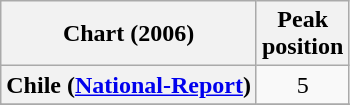<table class="wikitable sortable plainrowheaders" style="text-align:center">
<tr>
<th scope="col">Chart (2006)</th>
<th scope="col">Peak<br>position</th>
</tr>
<tr>
<th scope="row">Chile (<a href='#'>National-Report</a>)</th>
<td>5</td>
</tr>
<tr>
</tr>
<tr>
</tr>
<tr>
</tr>
<tr>
</tr>
</table>
